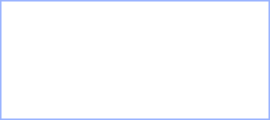<table style="float: left; margin-right: 1em; margin-bottom: 0.5em; width: 180px; border: #99B3FF solid 1px">
<tr>
<td><div><br>
<br>
<br>

<br>




</div></td>
</tr>
</table>
